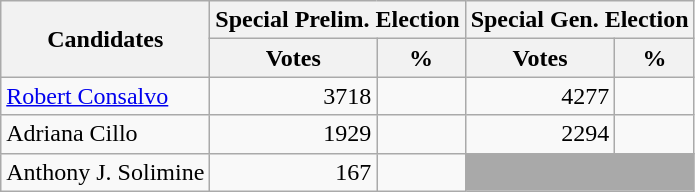<table class=wikitable>
<tr>
<th colspan=1 rowspan=2><strong>Candidates</strong></th>
<th colspan=2><strong>Special Prelim. Election</strong></th>
<th colspan=2><strong>Special Gen. Election</strong></th>
</tr>
<tr>
<th>Votes</th>
<th>%</th>
<th>Votes</th>
<th>%</th>
</tr>
<tr>
<td><a href='#'>Robert Consalvo</a></td>
<td align="right">3718</td>
<td align="right"></td>
<td align="right">4277</td>
<td align="right"></td>
</tr>
<tr>
<td>Adriana Cillo</td>
<td align="right">1929</td>
<td align="right"></td>
<td align="right">2294</td>
<td align="right"></td>
</tr>
<tr>
<td>Anthony J. Solimine</td>
<td align="right">167</td>
<td align="right"></td>
<td colspan=2 bgcolor=darkgray> </td>
</tr>
</table>
